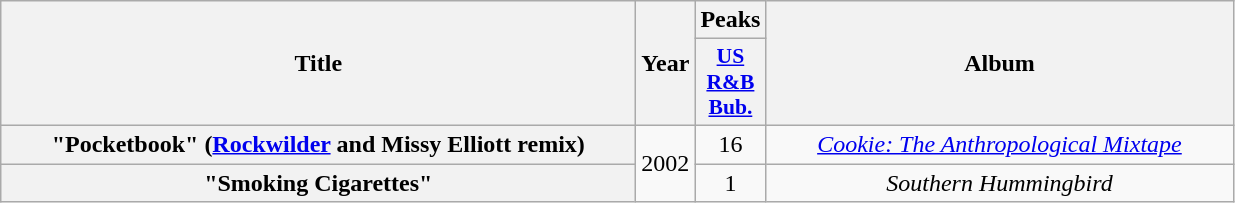<table class="wikitable plainrowheaders" style="text-align:center;">
<tr>
<th scope="col" rowspan="2" style="width:26em;">Title</th>
<th scope="col" rowspan="2">Year</th>
<th scope="col">Peaks</th>
<th scope="col" rowspan="2" style="width:19em;">Album</th>
</tr>
<tr>
<th scope="col" style="width:2.5em;font-size:90%;"><a href='#'>US<br>R&B<br>Bub.</a><br></th>
</tr>
<tr>
<th scope="row">"Pocketbook" (<a href='#'>Rockwilder</a> and Missy Elliott remix) <br> </th>
<td rowspan="2">2002</td>
<td>16</td>
<td><em><a href='#'>Cookie: The Anthropological Mixtape</a></em></td>
</tr>
<tr>
<th scope="row">"Smoking Cigarettes"</th>
<td>1</td>
<td><em>Southern Hummingbird</em></td>
</tr>
</table>
